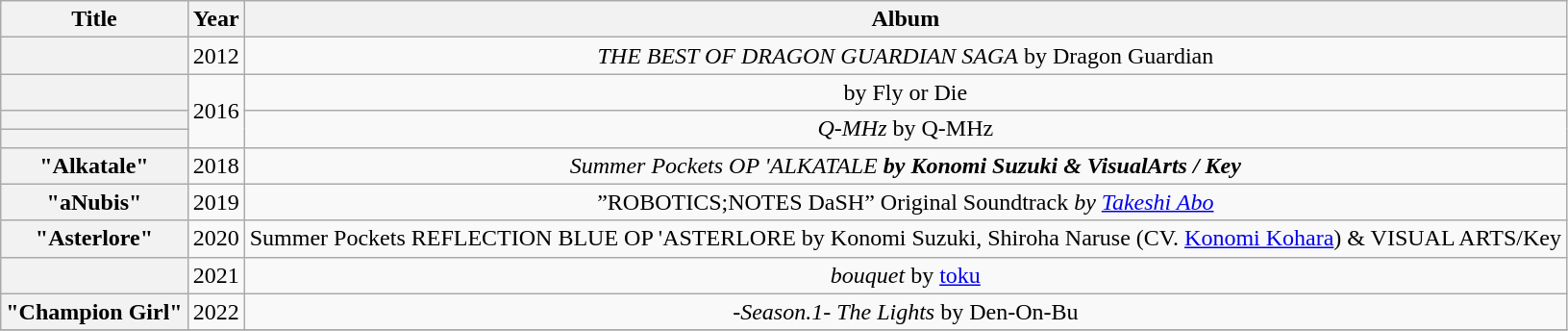<table class="wikitable plainrowheaders" style="text-align:center;">
<tr>
<th scope="col">Title</th>
<th scope="col">Year</th>
<th scope="col">Album</th>
</tr>
<tr>
<th scope="row"></th>
<td>2012</td>
<td><em>THE BEST OF DRAGON GUARDIAN SAGA</em> by Dragon Guardian</td>
</tr>
<tr>
<th scope="row"></th>
<td rowspan="3">2016</td>
<td><em></em> by Fly or Die</td>
</tr>
<tr>
<th scope="row"></th>
<td rowspan="2"><em>Q-MHz</em> by Q-MHz</td>
</tr>
<tr>
<th scope="row"></th>
</tr>
<tr>
<th scope="row">"Alkatale"</th>
<td>2018</td>
<td><em>Summer Pockets OP 'ALKATALE<strong> by Konomi Suzuki & VisualArts / Key</td>
</tr>
<tr>
<th scope="row">"aNubis"</th>
<td>2019</td>
<td></em>”ROBOTICS;NOTES DaSH” Original Soundtrack<em> by <a href='#'>Takeshi Abo</a></td>
</tr>
<tr>
<th scope="row">"Asterlore"</th>
<td>2020</td>
<td></em>Summer Pockets REFLECTION BLUE OP 'ASTERLORE</strong> by Konomi Suzuki, Shiroha Naruse (CV. <a href='#'>Konomi Kohara</a>) & VISUAL ARTS/Key</td>
</tr>
<tr>
<th scope="row"></th>
<td>2021</td>
<td><em>bouquet</em> by <a href='#'>toku</a></td>
</tr>
<tr>
<th scope="row">"Champion Girl"</th>
<td>2022</td>
<td><em>-Season.1- The Lights</em> by Den-On-Bu</td>
</tr>
<tr>
</tr>
</table>
